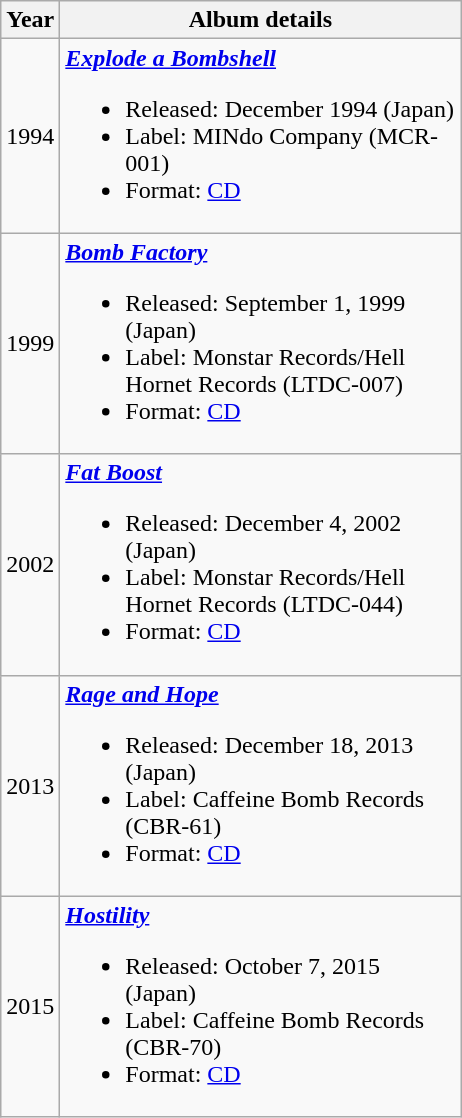<table class="wikitable" border="1">
<tr>
<th>Year</th>
<th width="260">Album details</th>
</tr>
<tr>
<td>1994</td>
<td><strong><em><a href='#'>Explode a Bombshell</a></em></strong><br><ul><li>Released: December 1994 (Japan)</li><li>Label: MINdo Company (MCR-001)</li><li>Format: <a href='#'>CD</a></li></ul></td>
</tr>
<tr>
<td>1999</td>
<td><strong><em><a href='#'>Bomb Factory</a></em></strong><br><ul><li>Released: September 1, 1999 (Japan)</li><li>Label: Monstar Records/Hell Hornet Records (LTDC-007)</li><li>Format: <a href='#'>CD</a></li></ul></td>
</tr>
<tr>
<td>2002</td>
<td><strong><em><a href='#'>Fat Boost</a></em></strong><br><ul><li>Released: December 4, 2002 (Japan)</li><li>Label: Monstar Records/Hell Hornet Records (LTDC-044)</li><li>Format: <a href='#'>CD</a></li></ul></td>
</tr>
<tr>
<td>2013</td>
<td><strong><em><a href='#'>Rage and Hope</a></em></strong><br><ul><li>Released: December 18, 2013 (Japan)</li><li>Label: Caffeine Bomb Records (CBR-61)</li><li>Format: <a href='#'>CD</a></li></ul></td>
</tr>
<tr>
<td>2015</td>
<td><strong><em><a href='#'>Hostility</a></em></strong><br><ul><li>Released: October 7, 2015 (Japan)</li><li>Label: Caffeine Bomb Records (CBR-70)</li><li>Format: <a href='#'>CD</a></li></ul></td>
</tr>
</table>
